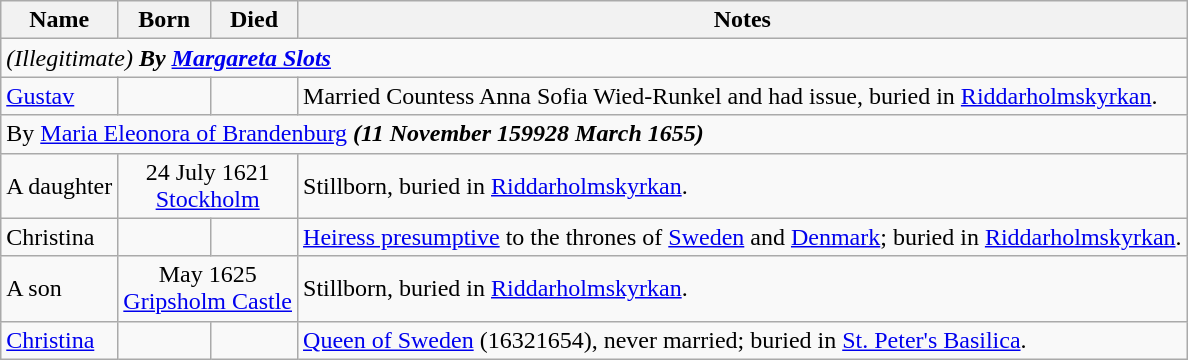<table class="wikitable sortable">
<tr>
<th>Name</th>
<th>Born</th>
<th>Died</th>
<th>Notes</th>
</tr>
<tr>
<td colspan=4><em>(Illegitimate) <strong>By <a href='#'>Margareta Slots</a><strong><em></td>
</tr>
<tr>
<td><a href='#'>Gustav</a></td>
<td></td>
<td></td>
<td>Married Countess Anna Sofia Wied-Runkel and had issue, buried in <a href='#'>Riddarholmskyrkan</a>.</td>
</tr>
<tr>
<td colspan=4></em></strong>By <a href='#'>Maria Eleonora of Brandenburg</a><strong><em> (11 November 159928 March 1655)</td>
</tr>
<tr>
<td>A daughter</td>
<td colspan=2 style="text-align:center;">24 July 1621<br><a href='#'>Stockholm</a></td>
<td>Stillborn, buried in <a href='#'>Riddarholmskyrkan</a>.</td>
</tr>
<tr>
<td>Christina</td>
<td></td>
<td></td>
<td><a href='#'>Heiress presumptive</a> to the thrones of <a href='#'>Sweden</a> and <a href='#'>Denmark</a>; buried in <a href='#'>Riddarholmskyrkan</a>.</td>
</tr>
<tr>
<td>A son</td>
<td colspan=2 style="text-align:center;">May 1625<br><a href='#'>Gripsholm Castle</a></td>
<td>Stillborn, buried in <a href='#'>Riddarholmskyrkan</a>.</td>
</tr>
<tr>
<td><a href='#'>Christina</a></td>
<td></td>
<td></td>
<td><a href='#'>Queen of Sweden</a> (16321654), never married; buried in <a href='#'>St. Peter's Basilica</a>.</td>
</tr>
</table>
